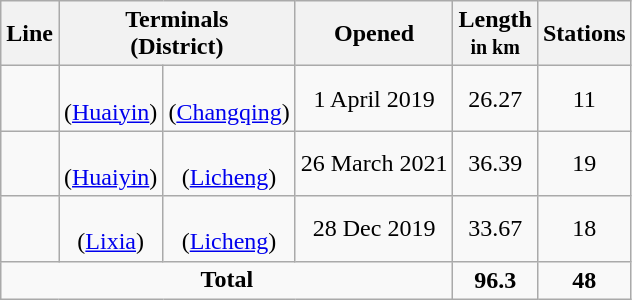<table class="wikitable sortable" style="cell-padding:0.5em; text-align:center;">
<tr>
<th data-sort-type="text">Line</th>
<th class="unsortable" colspan="2">Terminals<br><span>(District)</span></th>
<th>Opened</th>
<th>Length<br><small><span>in km</span></small></th>
<th>Stations</th>
</tr>
<tr>
<td></td>
<td><strong></strong><br>(<a href='#'>Huaiyin</a>)</td>
<td><strong></strong><br>(<a href='#'>Changqing</a>)</td>
<td>1 April 2019</td>
<td>26.27</td>
<td>11</td>
</tr>
<tr>
<td></td>
<td><strong></strong><br>(<a href='#'>Huaiyin</a>)</td>
<td><strong></strong><br>(<a href='#'>Licheng</a>)</td>
<td>26 March 2021</td>
<td>36.39</td>
<td>19</td>
</tr>
<tr>
<td></td>
<td><strong></strong><br>(<a href='#'>Lixia</a>)</td>
<td><strong></strong><br>(<a href='#'>Licheng</a>)</td>
<td>28 Dec 2019</td>
<td>33.67</td>
<td>18</td>
</tr>
<tr class="sortbottom">
<td colspan="4" style="line-height:1.05"><strong>Total</strong></td>
<td><strong>96.3</strong></td>
<td><strong>48</strong></td>
</tr>
</table>
